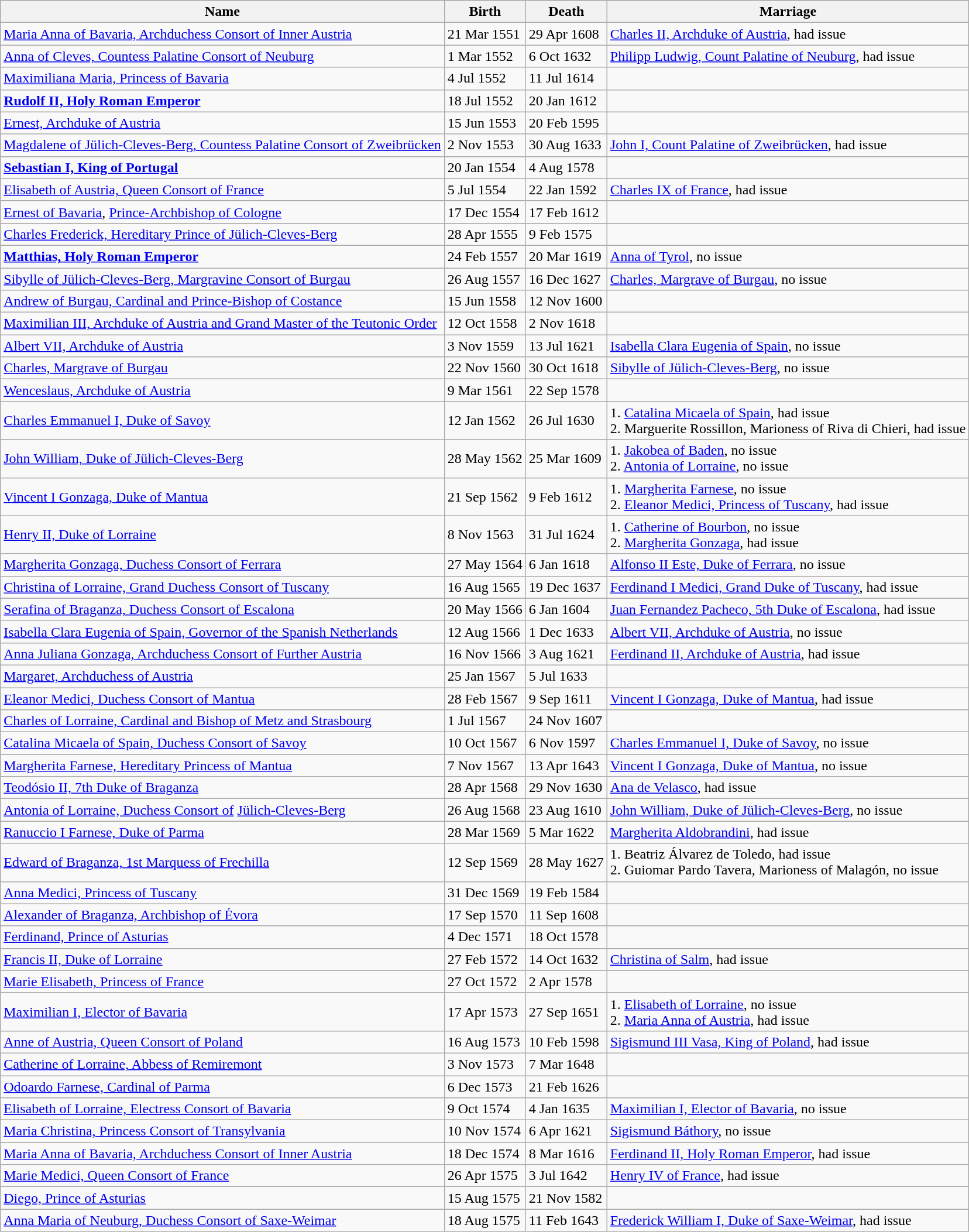<table class="wikitable mw-collapsible mw-collapsed">
<tr>
<th>Name</th>
<th>Birth</th>
<th>Death</th>
<th>Marriage</th>
</tr>
<tr>
<td><a href='#'>Maria Anna of Bavaria, Archduchess Consort of Inner Austria</a></td>
<td>21 Mar 1551</td>
<td>29 Apr 1608</td>
<td><a href='#'>Charles II, Archduke of Austria</a>, had issue</td>
</tr>
<tr>
<td><a href='#'>Anna of Cleves, Countess Palatine Consort of Neuburg</a></td>
<td>1 Mar 1552</td>
<td>6 Oct 1632</td>
<td><a href='#'>Philipp Ludwig, Count Palatine of Neuburg</a>, had issue</td>
</tr>
<tr>
<td><a href='#'>Maximiliana Maria, Princess of Bavaria</a></td>
<td>4 Jul 1552</td>
<td>11 Jul 1614</td>
<td></td>
</tr>
<tr>
<td><strong><a href='#'>Rudolf II, Holy Roman Emperor</a></strong></td>
<td>18 Jul 1552</td>
<td>20 Jan 1612</td>
<td></td>
</tr>
<tr>
<td><a href='#'>Ernest, Archduke of Austria</a></td>
<td>15 Jun 1553</td>
<td>20 Feb 1595</td>
<td></td>
</tr>
<tr>
<td><a href='#'>Magdalene of Jülich-Cleves-Berg, Countess Palatine Consort of Zweibrücken</a></td>
<td>2 Nov 1553</td>
<td>30 Aug 1633</td>
<td><a href='#'>John I, Count Palatine of Zweibrücken</a>, had issue</td>
</tr>
<tr>
<td><a href='#'><strong>Sebastian I, King of Portugal</strong></a></td>
<td>20 Jan 1554</td>
<td>4 Aug 1578</td>
<td></td>
</tr>
<tr>
<td><a href='#'>Elisabeth of Austria, Queen Consort of France</a></td>
<td>5 Jul 1554</td>
<td>22 Jan 1592</td>
<td><a href='#'>Charles IX of France</a>, had issue</td>
</tr>
<tr>
<td><a href='#'>Ernest of Bavaria</a>, <a href='#'>Prince-Archbishop of Cologne</a></td>
<td>17 Dec 1554</td>
<td>17 Feb 1612</td>
<td></td>
</tr>
<tr>
<td><a href='#'>Charles Frederick, Hereditary Prince of Jülich-Cleves-Berg</a></td>
<td>28 Apr 1555</td>
<td>9 Feb 1575</td>
<td></td>
</tr>
<tr>
<td><strong><a href='#'>Matthias, Holy Roman Emperor</a></strong></td>
<td>24 Feb 1557</td>
<td>20 Mar 1619</td>
<td><a href='#'>Anna of Tyrol</a>, no issue</td>
</tr>
<tr>
<td><a href='#'>Sibylle of Jülich-Cleves-Berg, Margravine Consort of Burgau</a></td>
<td>26 Aug 1557</td>
<td>16 Dec 1627</td>
<td><a href='#'>Charles, Margrave of Burgau</a>, no issue</td>
</tr>
<tr>
<td><a href='#'>Andrew of Burgau, Cardinal and Prince-Bishop of Costance</a></td>
<td>15 Jun 1558</td>
<td>12 Nov 1600</td>
<td></td>
</tr>
<tr>
<td><a href='#'>Maximilian III, Archduke of Austria and Grand Master of the Teutonic Order</a></td>
<td>12 Oct 1558</td>
<td>2 Nov 1618</td>
<td></td>
</tr>
<tr>
<td><a href='#'>Albert VII, Archduke of Austria</a></td>
<td>3 Nov 1559</td>
<td>13 Jul 1621</td>
<td><a href='#'>Isabella Clara Eugenia of Spain</a>, no issue</td>
</tr>
<tr>
<td><a href='#'>Charles, Margrave of Burgau</a></td>
<td>22 Nov 1560</td>
<td>30 Oct 1618</td>
<td><a href='#'>Sibylle of Jülich-Cleves-Berg</a>, no issue</td>
</tr>
<tr>
<td><a href='#'>Wenceslaus, Archduke of Austria</a></td>
<td>9 Mar 1561</td>
<td>22 Sep 1578</td>
<td></td>
</tr>
<tr>
<td><a href='#'>Charles Emmanuel I, Duke of Savoy</a></td>
<td>12 Jan 1562</td>
<td>26 Jul 1630</td>
<td>1. <a href='#'>Catalina Micaela of Spain</a>, had issue<br>2. Marguerite Rossillon, Marioness of Riva di Chieri, had issue</td>
</tr>
<tr>
<td><a href='#'>John William, Duke of Jülich-Cleves-Berg</a></td>
<td>28 May 1562</td>
<td>25 Mar 1609</td>
<td>1. <a href='#'>Jakobea of Baden</a>, no issue<br>2. <a href='#'>Antonia of Lorraine</a>, no issue</td>
</tr>
<tr>
<td><a href='#'>Vincent I Gonzaga, Duke of Mantua</a></td>
<td>21 Sep 1562</td>
<td>9 Feb 1612</td>
<td>1. <a href='#'>Margherita Farnese</a>, no issue<br>2. <a href='#'>Eleanor Medici, Princess of Tuscany</a>, had issue</td>
</tr>
<tr>
<td><a href='#'>Henry II, Duke of Lorraine</a></td>
<td>8 Nov 1563</td>
<td>31 Jul 1624</td>
<td>1. <a href='#'>Catherine of Bourbon</a>, no issue<br>2. <a href='#'>Margherita Gonzaga</a>, had issue</td>
</tr>
<tr>
<td><a href='#'>Margherita Gonzaga, Duchess Consort of Ferrara</a></td>
<td>27 May 1564</td>
<td>6 Jan 1618</td>
<td><a href='#'>Alfonso II Este, Duke of Ferrara</a>, no issue</td>
</tr>
<tr>
<td><a href='#'>Christina of Lorraine, Grand Duchess Consort of Tuscany</a></td>
<td>16 Aug 1565</td>
<td>19 Dec 1637</td>
<td><a href='#'>Ferdinand I Medici, Grand Duke of Tuscany</a>, had issue</td>
</tr>
<tr>
<td><a href='#'>Serafina of Braganza, Duchess Consort of Escalona</a></td>
<td>20 May 1566</td>
<td>6 Jan 1604</td>
<td><a href='#'>Juan Fernandez Pacheco, 5th Duke of Escalona</a>, had issue</td>
</tr>
<tr>
<td><a href='#'>Isabella Clara Eugenia of Spain, Governor of the Spanish Netherlands</a></td>
<td>12 Aug 1566</td>
<td>1 Dec 1633</td>
<td><a href='#'>Albert VII, Archduke of Austria</a>, no issue</td>
</tr>
<tr>
<td><a href='#'>Anna Juliana Gonzaga, Archduchess Consort of Further Austria</a></td>
<td>16 Nov 1566</td>
<td>3 Aug 1621</td>
<td><a href='#'>Ferdinand II, Archduke of Austria</a>, had issue</td>
</tr>
<tr>
<td><a href='#'>Margaret, Archduchess of Austria</a></td>
<td>25 Jan 1567</td>
<td>5 Jul 1633</td>
<td></td>
</tr>
<tr>
<td><a href='#'>Eleanor Medici, Duchess Consort of Mantua</a></td>
<td>28 Feb 1567</td>
<td>9 Sep 1611</td>
<td><a href='#'>Vincent I Gonzaga, Duke of Mantua</a>, had issue</td>
</tr>
<tr>
<td><a href='#'>Charles of Lorraine, Cardinal and Bishop of Metz and Strasbourg</a></td>
<td>1 Jul 1567</td>
<td>24 Nov 1607</td>
<td></td>
</tr>
<tr>
<td><a href='#'>Catalina Micaela of Spain, Duchess Consort of Savoy</a></td>
<td>10 Oct 1567</td>
<td>6 Nov 1597</td>
<td><a href='#'>Charles Emmanuel I, Duke of Savoy</a>, no issue</td>
</tr>
<tr>
<td><a href='#'>Margherita Farnese, Hereditary Princess of Mantua</a></td>
<td>7 Nov 1567</td>
<td>13 Apr 1643</td>
<td><a href='#'>Vincent I Gonzaga, Duke of Mantua</a>, no issue</td>
</tr>
<tr>
<td><a href='#'>Teodósio II, 7th Duke of Braganza</a></td>
<td>28 Apr 1568</td>
<td>29 Nov 1630</td>
<td><a href='#'>Ana de Velasco</a>, had issue</td>
</tr>
<tr>
<td><a href='#'>Antonia of Lorraine, Duchess Consort of</a> <a href='#'>Jülich-Cleves-Berg</a></td>
<td>26 Aug 1568</td>
<td>23 Aug 1610</td>
<td><a href='#'>John William, Duke of Jülich-Cleves-Berg</a>, no issue</td>
</tr>
<tr>
<td><a href='#'>Ranuccio I Farnese, Duke of Parma</a></td>
<td>28 Mar 1569</td>
<td>5 Mar 1622</td>
<td><a href='#'>Margherita Aldobrandini</a>, had issue</td>
</tr>
<tr>
<td><a href='#'>Edward of Braganza, 1st Marquess of Frechilla</a></td>
<td>12 Sep 1569</td>
<td>28 May 1627</td>
<td>1. Beatriz Álvarez de Toledo, had issue<br>2. Guiomar Pardo Tavera, Marioness of Malagón, no issue</td>
</tr>
<tr>
<td><a href='#'>Anna Medici, Princess of Tuscany</a></td>
<td>31 Dec 1569</td>
<td>19 Feb 1584</td>
<td></td>
</tr>
<tr>
<td><a href='#'>Alexander of Braganza, Archbishop of Évora</a></td>
<td>17 Sep 1570</td>
<td>11 Sep 1608</td>
<td></td>
</tr>
<tr>
<td><a href='#'>Ferdinand, Prince of Asturias</a></td>
<td>4 Dec 1571</td>
<td>18 Oct 1578</td>
<td></td>
</tr>
<tr>
<td><a href='#'>Francis II, Duke of Lorraine</a></td>
<td>27 Feb 1572</td>
<td>14 Oct 1632</td>
<td><a href='#'>Christina of Salm</a>, had issue</td>
</tr>
<tr>
<td><a href='#'>Marie Elisabeth, Princess of France</a></td>
<td>27 Oct 1572</td>
<td>2 Apr 1578</td>
<td></td>
</tr>
<tr>
<td><a href='#'>Maximilian I, Elector of Bavaria</a></td>
<td>17 Apr 1573</td>
<td>27 Sep 1651</td>
<td>1. <a href='#'>Elisabeth of Lorraine</a>, no issue<br>2. <a href='#'>Maria Anna of Austria</a>, had issue</td>
</tr>
<tr>
<td><a href='#'>Anne of Austria, Queen Consort of Poland</a></td>
<td>16 Aug 1573</td>
<td>10 Feb 1598</td>
<td><a href='#'>Sigismund III Vasa, King of Poland</a>, had issue</td>
</tr>
<tr>
<td><a href='#'>Catherine of Lorraine, Abbess of Remiremont</a></td>
<td>3 Nov 1573</td>
<td>7 Mar 1648</td>
<td></td>
</tr>
<tr>
<td><a href='#'>Odoardo Farnese, Cardinal of Parma</a></td>
<td>6 Dec 1573</td>
<td>21 Feb 1626</td>
<td></td>
</tr>
<tr>
<td><a href='#'>Elisabeth of Lorraine, Electress Consort of Bavaria</a></td>
<td>9 Oct 1574</td>
<td>4 Jan 1635</td>
<td><a href='#'>Maximilian I, Elector of Bavaria</a>, no issue</td>
</tr>
<tr>
<td><a href='#'>Maria Christina, Princess Consort of Transylvania</a></td>
<td>10 Nov 1574</td>
<td>6 Apr 1621</td>
<td><a href='#'>Sigismund Báthory</a>, no issue</td>
</tr>
<tr>
<td><a href='#'>Maria Anna of Bavaria, Archduchess Consort of Inner Austria</a></td>
<td>18 Dec 1574</td>
<td>8 Mar 1616</td>
<td><a href='#'>Ferdinand II, Holy Roman Emperor</a>, had issue</td>
</tr>
<tr>
<td><a href='#'>Marie Medici, Queen Consort of France</a></td>
<td>26 Apr 1575</td>
<td>3 Jul 1642</td>
<td><a href='#'>Henry IV of France</a>, had issue</td>
</tr>
<tr>
<td><a href='#'>Diego, Prince of Asturias</a></td>
<td>15 Aug 1575</td>
<td>21 Nov 1582</td>
<td></td>
</tr>
<tr>
<td><a href='#'>Anna Maria of Neuburg, Duchess Consort of Saxe-Weimar</a></td>
<td>18 Aug 1575</td>
<td>11 Feb 1643</td>
<td><a href='#'>Frederick William I, Duke of Saxe-Weimar</a>, had issue</td>
</tr>
</table>
